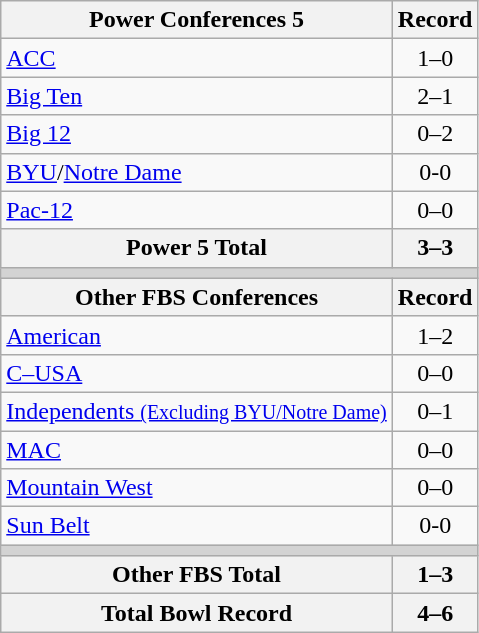<table class="wikitable">
<tr>
<th>Power Conferences 5</th>
<th>Record</th>
</tr>
<tr>
<td><a href='#'>ACC</a></td>
<td align=center>1–0</td>
</tr>
<tr>
<td><a href='#'>Big Ten</a></td>
<td align=center>2–1</td>
</tr>
<tr>
<td><a href='#'>Big 12</a></td>
<td align=center>0–2</td>
</tr>
<tr>
<td><a href='#'>BYU</a>/<a href='#'>Notre Dame</a></td>
<td align=center>0-0</td>
</tr>
<tr>
<td><a href='#'>Pac-12</a></td>
<td align=center>0–0</td>
</tr>
<tr>
<th>Power 5 Total</th>
<th>3–3</th>
</tr>
<tr>
<th colspan="2" style="background:lightgrey;"></th>
</tr>
<tr>
<th>Other FBS Conferences</th>
<th>Record</th>
</tr>
<tr>
<td><a href='#'>American</a></td>
<td align=center>1–2</td>
</tr>
<tr>
<td><a href='#'>C–USA</a></td>
<td align=center>0–0</td>
</tr>
<tr>
<td><a href='#'>Independents <small>(Excluding BYU/Notre Dame)</small></a></td>
<td align=center>0–1</td>
</tr>
<tr>
<td><a href='#'>MAC</a></td>
<td align=center>0–0</td>
</tr>
<tr>
<td><a href='#'>Mountain West</a></td>
<td align=center>0–0</td>
</tr>
<tr>
<td><a href='#'>Sun Belt</a></td>
<td align=center>0-0</td>
</tr>
<tr>
<th colspan="2" style="background:lightgrey;"></th>
</tr>
<tr>
<th>Other FBS Total</th>
<th>1–3</th>
</tr>
<tr>
<th>Total Bowl Record</th>
<th>4–6</th>
</tr>
</table>
